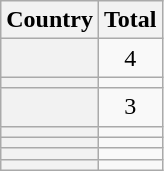<table class="sortable wikitable plainrowheaders">
<tr>
<th scope="col">Country</th>
<th scope="col">Total</th>
</tr>
<tr>
<th scope="row"></th>
<td align="center">4</td>
</tr>
<tr>
<th scope="row"></th>
<td align="center"></td>
</tr>
<tr>
<th scope="row"></th>
<td align="center">3</td>
</tr>
<tr>
<th scope="row"></th>
<td align="center"></td>
</tr>
<tr>
<th scope="row"></th>
<td align="center"></td>
</tr>
<tr>
<th scope="row"></th>
<td align="center"></td>
</tr>
<tr>
<th scope="row"></th>
<td align="center"></td>
</tr>
</table>
